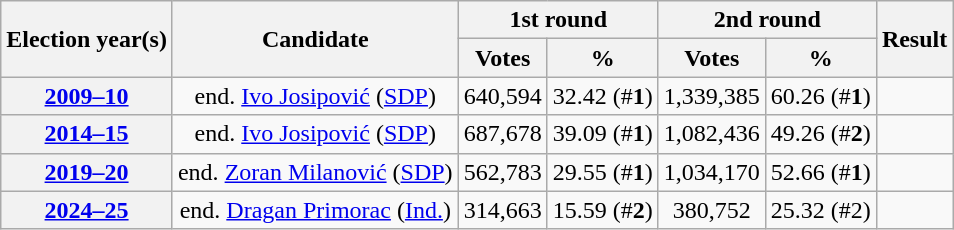<table class=wikitable style="text-align: center;">
<tr>
<th rowspan=2>Election year(s)</th>
<th rowspan=2>Candidate</th>
<th colspan=2>1st round</th>
<th colspan=2>2nd round</th>
<th rowspan=2>Result</th>
</tr>
<tr>
<th>Votes</th>
<th>%</th>
<th>Votes</th>
<th>%</th>
</tr>
<tr>
<th><a href='#'>2009–10</a></th>
<td>end. <a href='#'>Ivo Josipović</a> (<a href='#'>SDP</a>)</td>
<td>640,594</td>
<td>32.42 (#<strong>1</strong>)</td>
<td>1,339,385</td>
<td>60.26 (#<strong>1</strong>)</td>
<td></td>
</tr>
<tr>
<th><a href='#'>2014–15</a></th>
<td>end. <a href='#'>Ivo Josipović</a> (<a href='#'>SDP</a>)</td>
<td>687,678</td>
<td>39.09 (#<strong>1</strong>)</td>
<td>1,082,436</td>
<td>49.26 (#<strong>2</strong>)</td>
<td></td>
</tr>
<tr>
<th><a href='#'>2019–20</a></th>
<td>end. <a href='#'>Zoran Milanović</a> (<a href='#'>SDP</a>)</td>
<td>562,783</td>
<td>29.55 (#<strong>1</strong>)</td>
<td>1,034,170</td>
<td>52.66 (#<strong>1</strong>)</td>
<td></td>
</tr>
<tr>
<th><a href='#'>2024–25</a></th>
<td>end. <a href='#'>Dragan Primorac</a> (<a href='#'>Ind.</a>)</td>
<td>314,663</td>
<td>15.59 (#<strong>2</strong>)</td>
<td>380,752</td>
<td>25.32 (#2)</td>
<td></td>
</tr>
</table>
